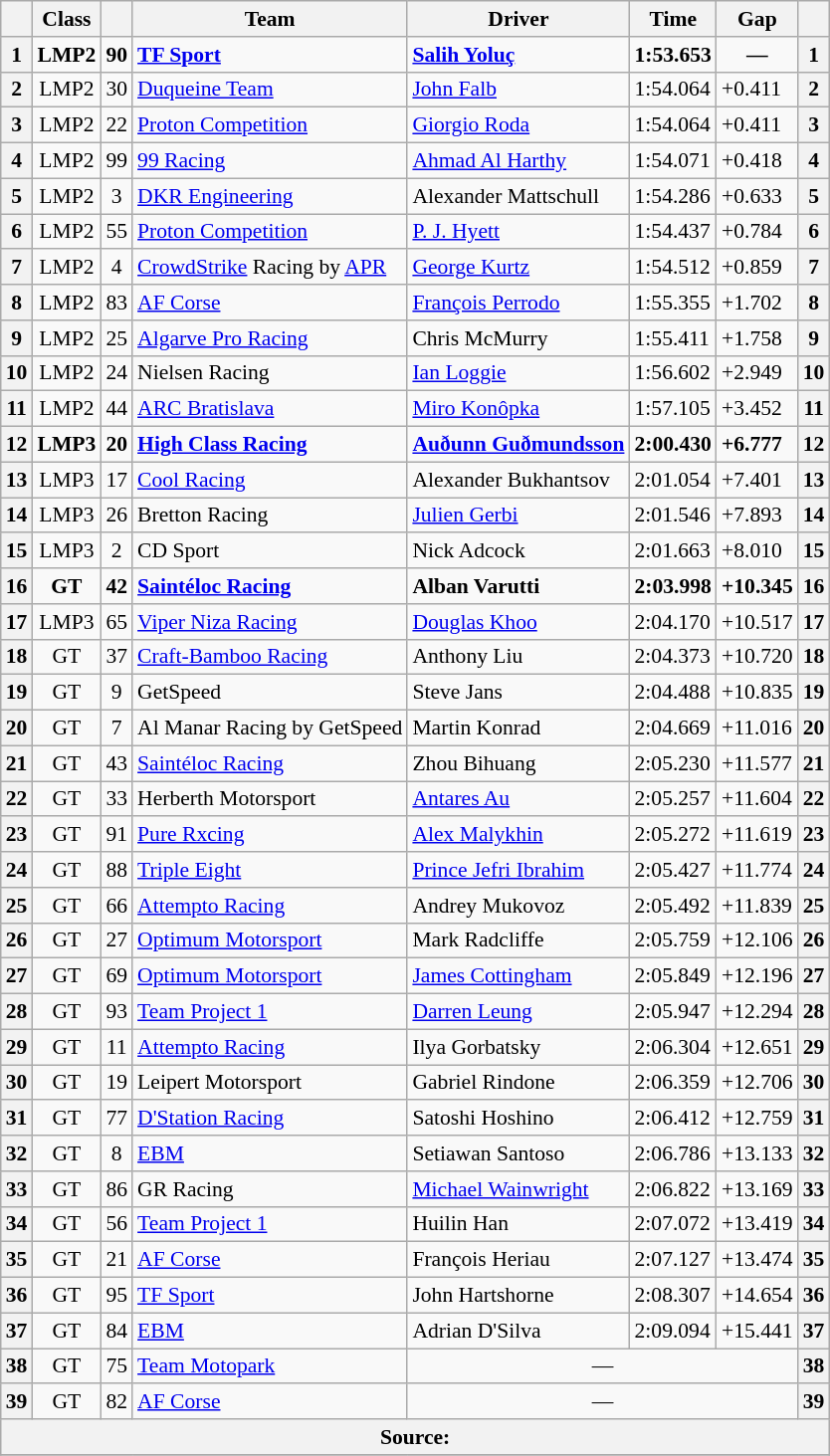<table class="wikitable sortable" style="font-size: 90%;">
<tr>
<th></th>
<th class="unsortable">Class</th>
<th class="unsortable"></th>
<th class="unsortable">Team</th>
<th class="unsortable">Driver</th>
<th class="unsortable">Time</th>
<th class="unsortable">Gap</th>
<th></th>
</tr>
<tr style="font-weight: bold;">
<th>1</th>
<td align="center">LMP2</td>
<td align="center">90</td>
<td> <a href='#'>TF Sport</a></td>
<td> <a href='#'>Salih Yoluç</a></td>
<td>1:53.653</td>
<td align="center">—</td>
<th>1</th>
</tr>
<tr>
<th>2</th>
<td align="center">LMP2</td>
<td align="center">30</td>
<td> <a href='#'>Duqueine Team</a></td>
<td> <a href='#'>John Falb</a></td>
<td>1:54.064</td>
<td>+0.411</td>
<th>2</th>
</tr>
<tr>
<th>3</th>
<td align="center">LMP2</td>
<td align="center">22</td>
<td> <a href='#'>Proton Competition</a></td>
<td> <a href='#'>Giorgio Roda</a></td>
<td>1:54.064</td>
<td>+0.411</td>
<th>3</th>
</tr>
<tr>
<th>4</th>
<td align="center">LMP2</td>
<td align="center">99</td>
<td> <a href='#'>99 Racing</a></td>
<td> <a href='#'>Ahmad Al Harthy</a></td>
<td>1:54.071</td>
<td>+0.418</td>
<th>4</th>
</tr>
<tr>
<th>5</th>
<td align="center">LMP2</td>
<td align="center">3</td>
<td> <a href='#'>DKR Engineering</a></td>
<td> Alexander Mattschull</td>
<td>1:54.286</td>
<td>+0.633</td>
<th>5</th>
</tr>
<tr>
<th>6</th>
<td align="center">LMP2</td>
<td align="center">55</td>
<td> <a href='#'>Proton Competition</a></td>
<td> <a href='#'>P. J. Hyett</a></td>
<td>1:54.437</td>
<td>+0.784</td>
<th>6</th>
</tr>
<tr>
<th>7</th>
<td align="center">LMP2</td>
<td align="center">4</td>
<td> <a href='#'>CrowdStrike</a> Racing by <a href='#'>APR</a></td>
<td> <a href='#'>George Kurtz</a></td>
<td>1:54.512</td>
<td>+0.859</td>
<th>7</th>
</tr>
<tr>
<th>8</th>
<td align="center">LMP2</td>
<td align="center">83</td>
<td> <a href='#'>AF Corse</a></td>
<td> <a href='#'>François Perrodo</a></td>
<td>1:55.355</td>
<td>+1.702</td>
<th>8</th>
</tr>
<tr>
<th>9</th>
<td align="center">LMP2</td>
<td align="center">25</td>
<td> <a href='#'>Algarve Pro Racing</a></td>
<td> Chris McMurry</td>
<td>1:55.411</td>
<td>+1.758</td>
<th>9</th>
</tr>
<tr>
<th>10</th>
<td align="center">LMP2</td>
<td align="center">24</td>
<td> Nielsen Racing</td>
<td> <a href='#'>Ian Loggie</a></td>
<td>1:56.602</td>
<td>+2.949</td>
<th>10</th>
</tr>
<tr>
<th>11</th>
<td align="center">LMP2</td>
<td align="center">44</td>
<td> <a href='#'>ARC Bratislava</a></td>
<td> <a href='#'>Miro Konôpka</a></td>
<td>1:57.105</td>
<td>+3.452</td>
<th>11</th>
</tr>
<tr style="font-weight: bold;">
<th>12</th>
<td align="center">LMP3</td>
<td align="center">20</td>
<td> <a href='#'>High Class Racing</a></td>
<td> <a href='#'>Auðunn Guðmundsson</a></td>
<td>2:00.430</td>
<td>+6.777</td>
<th>12</th>
</tr>
<tr>
<th>13</th>
<td align="center">LMP3</td>
<td align="center">17</td>
<td> <a href='#'>Cool Racing</a></td>
<td> Alexander Bukhantsov</td>
<td>2:01.054</td>
<td>+7.401</td>
<th>13</th>
</tr>
<tr>
<th>14</th>
<td align="center">LMP3</td>
<td align="center">26</td>
<td> Bretton Racing</td>
<td> <a href='#'>Julien Gerbi</a></td>
<td>2:01.546</td>
<td>+7.893</td>
<th>14</th>
</tr>
<tr>
<th>15</th>
<td align="center">LMP3</td>
<td align="center">2</td>
<td> CD Sport</td>
<td> Nick Adcock</td>
<td>2:01.663</td>
<td>+8.010</td>
<th>15</th>
</tr>
<tr style="font-weight: bold;">
<th>16</th>
<td align="center">GT</td>
<td align="center">42</td>
<td> <a href='#'>Saintéloc Racing</a></td>
<td> Alban Varutti</td>
<td>2:03.998</td>
<td>+10.345</td>
<th>16</th>
</tr>
<tr>
<th>17</th>
<td align="center">LMP3</td>
<td align="center">65</td>
<td> <a href='#'>Viper Niza Racing</a></td>
<td> <a href='#'>Douglas Khoo</a></td>
<td>2:04.170</td>
<td>+10.517</td>
<th>17</th>
</tr>
<tr>
<th>18</th>
<td align="center">GT</td>
<td align="center">37</td>
<td> <a href='#'>Craft-Bamboo Racing</a></td>
<td> Anthony Liu</td>
<td>2:04.373</td>
<td>+10.720</td>
<th>18</th>
</tr>
<tr>
<th>19</th>
<td align="center">GT</td>
<td align="center">9</td>
<td> GetSpeed</td>
<td> Steve Jans</td>
<td>2:04.488</td>
<td>+10.835</td>
<th>19</th>
</tr>
<tr>
<th>20</th>
<td align="center">GT</td>
<td align="center">7</td>
<td> Al Manar Racing by GetSpeed</td>
<td> Martin Konrad</td>
<td>2:04.669</td>
<td>+11.016</td>
<th>20</th>
</tr>
<tr>
<th>21</th>
<td align="center">GT</td>
<td align="center">43</td>
<td> <a href='#'>Saintéloc Racing</a></td>
<td> Zhou Bihuang</td>
<td>2:05.230</td>
<td>+11.577</td>
<th>21</th>
</tr>
<tr>
<th>22</th>
<td align="center">GT</td>
<td align="center">33</td>
<td> Herberth Motorsport</td>
<td> <a href='#'>Antares Au</a></td>
<td>2:05.257</td>
<td>+11.604</td>
<th>22</th>
</tr>
<tr>
<th>23</th>
<td align="center">GT</td>
<td align="center">91</td>
<td> <a href='#'>Pure Rxcing</a></td>
<td> <a href='#'>Alex Malykhin</a></td>
<td>2:05.272</td>
<td>+11.619</td>
<th>23</th>
</tr>
<tr>
<th>24</th>
<td align="center">GT</td>
<td align="center">88</td>
<td> <a href='#'>Triple Eight</a></td>
<td> <a href='#'>Prince Jefri Ibrahim</a></td>
<td>2:05.427</td>
<td>+11.774</td>
<th>24</th>
</tr>
<tr>
<th>25</th>
<td align="center">GT</td>
<td align="center">66</td>
<td> <a href='#'>Attempto Racing</a></td>
<td> Andrey Mukovoz</td>
<td>2:05.492</td>
<td>+11.839</td>
<th>25</th>
</tr>
<tr>
<th>26</th>
<td align="center">GT</td>
<td align="center">27</td>
<td> <a href='#'>Optimum Motorsport</a></td>
<td> Mark Radcliffe</td>
<td>2:05.759</td>
<td>+12.106</td>
<th>26</th>
</tr>
<tr>
<th>27</th>
<td align="center">GT</td>
<td align="center">69</td>
<td> <a href='#'>Optimum Motorsport</a></td>
<td> <a href='#'>James Cottingham</a></td>
<td>2:05.849</td>
<td>+12.196</td>
<th>27</th>
</tr>
<tr>
<th>28</th>
<td align="center">GT</td>
<td align="center">93</td>
<td> <a href='#'>Team Project 1</a></td>
<td> <a href='#'>Darren Leung</a></td>
<td>2:05.947</td>
<td>+12.294</td>
<th>28</th>
</tr>
<tr>
<th>29</th>
<td align="center">GT</td>
<td align="center">11</td>
<td> <a href='#'>Attempto Racing</a></td>
<td> Ilya Gorbatsky</td>
<td>2:06.304</td>
<td>+12.651</td>
<th>29</th>
</tr>
<tr>
<th>30</th>
<td align="center">GT</td>
<td align="center">19</td>
<td> Leipert Motorsport</td>
<td> Gabriel Rindone</td>
<td>2:06.359</td>
<td>+12.706</td>
<th>30</th>
</tr>
<tr>
<th>31</th>
<td align="center">GT</td>
<td align="center">77</td>
<td> <a href='#'>D'Station Racing</a></td>
<td> Satoshi Hoshino</td>
<td>2:06.412</td>
<td>+12.759</td>
<th>31</th>
</tr>
<tr>
<th>32</th>
<td align="center">GT</td>
<td align="center">8</td>
<td> <a href='#'>EBM</a></td>
<td> Setiawan Santoso</td>
<td>2:06.786</td>
<td>+13.133</td>
<th>32</th>
</tr>
<tr>
<th>33</th>
<td align="center">GT</td>
<td align="center">86</td>
<td> GR Racing</td>
<td> <a href='#'>Michael Wainwright</a></td>
<td>2:06.822</td>
<td>+13.169</td>
<th>33</th>
</tr>
<tr>
<th>34</th>
<td align="center">GT</td>
<td align="center">56</td>
<td> <a href='#'>Team Project 1</a></td>
<td> Huilin Han</td>
<td>2:07.072</td>
<td>+13.419</td>
<th>34</th>
</tr>
<tr>
<th>35</th>
<td align="center">GT</td>
<td align="center">21</td>
<td> <a href='#'>AF Corse</a></td>
<td> François Heriau</td>
<td>2:07.127</td>
<td>+13.474</td>
<th>35</th>
</tr>
<tr>
<th>36</th>
<td align="center">GT</td>
<td align="center">95</td>
<td> <a href='#'>TF Sport</a></td>
<td> John Hartshorne</td>
<td>2:08.307</td>
<td>+14.654</td>
<th>36</th>
</tr>
<tr>
<th>37</th>
<td align="center">GT</td>
<td align="center">84</td>
<td> <a href='#'>EBM</a></td>
<td> Adrian D'Silva</td>
<td>2:09.094</td>
<td>+15.441</td>
<th>37</th>
</tr>
<tr>
<th>38</th>
<td align="center">GT</td>
<td align="center">75</td>
<td> <a href='#'>Team Motopark</a></td>
<td colspan="3" align="center">—</td>
<th>38</th>
</tr>
<tr>
<th>39</th>
<td align="center">GT</td>
<td align="center">82</td>
<td> <a href='#'>AF Corse</a></td>
<td colspan="3" align="center">—</td>
<th>39</th>
</tr>
<tr>
<th colspan="8">Source:</th>
</tr>
<tr>
</tr>
</table>
